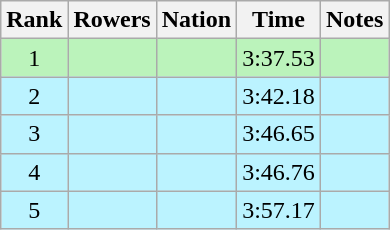<table class="wikitable sortable" style="text-align:center">
<tr>
<th>Rank</th>
<th>Rowers</th>
<th>Nation</th>
<th>Time</th>
<th>Notes</th>
</tr>
<tr bgcolor=bbf3bb>
<td>1</td>
<td align=left data-sort-value="Craig, Elizabeth"></td>
<td align=left></td>
<td>3:37.53</td>
<td></td>
</tr>
<tr bgcolor=bbf3ff>
<td>2</td>
<td align=left data-sort-value="Maxim, Marinela"></td>
<td align=left></td>
<td>3:42.18</td>
<td></td>
</tr>
<tr bgcolor=bbf3ff>
<td>3</td>
<td align=left data-sort-value="Pěkná, Oldřiška"></td>
<td align=left></td>
<td>3:46.65</td>
<td></td>
</tr>
<tr bgcolor=bbf3ff>
<td>4</td>
<td align=left data-sort-value="Morgan, Sue"></td>
<td align=left></td>
<td>3:46.76</td>
<td></td>
</tr>
<tr bgcolor=bbf3ff>
<td>5</td>
<td align=left data-sort-value="Kéri-Novák, Judit"></td>
<td align=left></td>
<td>3:57.17</td>
<td></td>
</tr>
</table>
